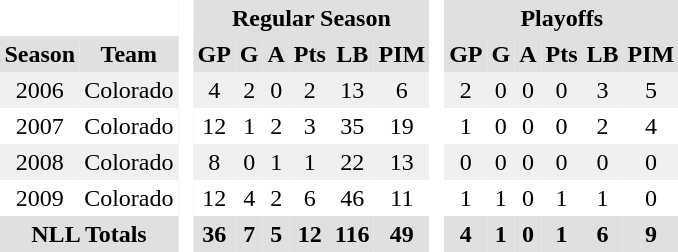<table BORDER="0" CELLPADDING="3" CELLSPACING="0">
<tr ALIGN="center" bgcolor="#e0e0e0">
<th colspan="2" bgcolor="#ffffff"> </th>
<th rowspan="99" bgcolor="#ffffff"> </th>
<th colspan="6">Regular Season</th>
<th rowspan="99" bgcolor="#ffffff"> </th>
<th colspan="6">Playoffs</th>
</tr>
<tr ALIGN="center" bgcolor="#e0e0e0">
<th>Season</th>
<th>Team</th>
<th>GP</th>
<th>G</th>
<th>A</th>
<th>Pts</th>
<th>LB</th>
<th>PIM</th>
<th>GP</th>
<th>G</th>
<th>A</th>
<th>Pts</th>
<th>LB</th>
<th>PIM</th>
</tr>
<tr ALIGN="center" bgcolor="#f0f0f0">
<td>2006</td>
<td>Colorado</td>
<td>4</td>
<td>2</td>
<td>0</td>
<td>2</td>
<td>13</td>
<td>6</td>
<td>2</td>
<td>0</td>
<td>0</td>
<td>0</td>
<td>3</td>
<td>5</td>
</tr>
<tr ALIGN="center">
<td>2007</td>
<td>Colorado</td>
<td>12</td>
<td>1</td>
<td>2</td>
<td>3</td>
<td>35</td>
<td>19</td>
<td>1</td>
<td>0</td>
<td>0</td>
<td>0</td>
<td>2</td>
<td>4</td>
</tr>
<tr ALIGN="center" bgcolor="#f0f0f0">
<td>2008</td>
<td>Colorado</td>
<td>8</td>
<td>0</td>
<td>1</td>
<td>1</td>
<td>22</td>
<td>13</td>
<td>0</td>
<td>0</td>
<td>0</td>
<td>0</td>
<td>0</td>
<td>0</td>
</tr>
<tr ALIGN="center">
<td>2009</td>
<td>Colorado</td>
<td>12</td>
<td>4</td>
<td>2</td>
<td>6</td>
<td>46</td>
<td>11</td>
<td>1</td>
<td>1</td>
<td>0</td>
<td>1</td>
<td>1</td>
<td>0</td>
</tr>
<tr ALIGN="center" bgcolor="#e0e0e0">
<th colspan="2">NLL Totals</th>
<th>36</th>
<th>7</th>
<th>5</th>
<th>12</th>
<th>116</th>
<th>49</th>
<th>4</th>
<th>1</th>
<th>0</th>
<th>1</th>
<th>6</th>
<th>9</th>
</tr>
</table>
